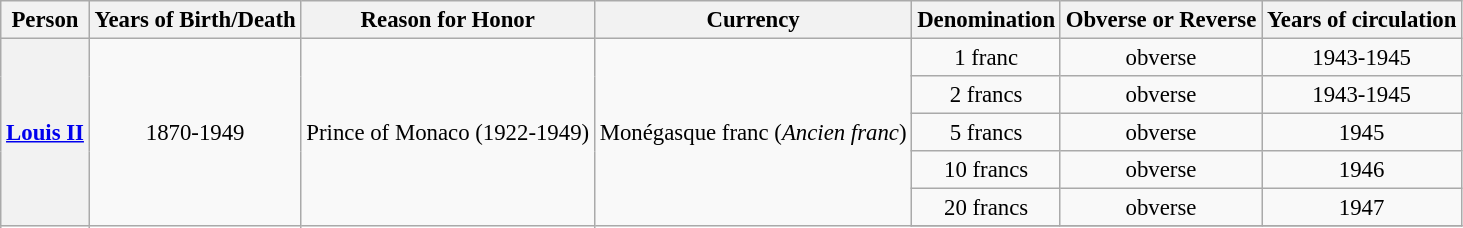<table class="wikitable" style="font-size:95%; text-align:center;">
<tr>
<th>Person</th>
<th>Years of Birth/Death</th>
<th>Reason for Honor</th>
<th>Currency</th>
<th>Denomination</th>
<th>Obverse or Reverse</th>
<th>Years of circulation</th>
</tr>
<tr>
<th rowspan="7"><a href='#'>Louis II</a></th>
<td rowspan="7">1870-1949</td>
<td rowspan="7">Prince of Monaco (1922-1949)</td>
<td rowspan="7">Monégasque franc (<em>Ancien franc</em>)</td>
<td>1 franc</td>
<td>obverse</td>
<td>1943-1945</td>
</tr>
<tr>
<td>2 francs</td>
<td>obverse</td>
<td>1943-1945</td>
</tr>
<tr>
<td>5 francs</td>
<td>obverse</td>
<td>1945</td>
</tr>
<tr>
<td>10 francs</td>
<td>obverse</td>
<td>1946</td>
</tr>
<tr>
<td>20 francs</td>
<td>obverse</td>
<td>1947</td>
</tr>
<tr>
</tr>
</table>
